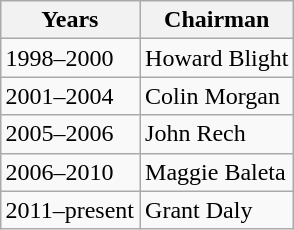<table class="wikitable" style="margin: 1em auto">
<tr>
<th>Years</th>
<th>Chairman</th>
</tr>
<tr>
<td>1998–2000</td>
<td>Howard Blight</td>
</tr>
<tr>
<td>2001–2004</td>
<td>Colin Morgan</td>
</tr>
<tr>
<td>2005–2006</td>
<td>John Rech</td>
</tr>
<tr>
<td>2006–2010</td>
<td>Maggie Baleta</td>
</tr>
<tr>
<td>2011–present</td>
<td>Grant Daly</td>
</tr>
</table>
